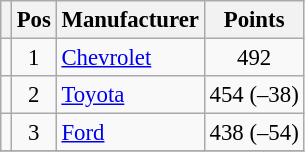<table class="wikitable" style="font-size: 95%;">
<tr>
<th></th>
<th>Pos</th>
<th>Manufacturer</th>
<th>Points</th>
</tr>
<tr>
<td align="left"></td>
<td style="text-align:center;">1</td>
<td><a href='#'>Chevrolet</a></td>
<td style="text-align:center;">492</td>
</tr>
<tr>
<td align="left"></td>
<td style="text-align:center;">2</td>
<td><a href='#'>Toyota</a></td>
<td style="text-align:center;">454 (–38)</td>
</tr>
<tr>
<td align="left"></td>
<td style="text-align:center;">3</td>
<td><a href='#'>Ford</a></td>
<td style="text-align:center;">438 (–54)</td>
</tr>
<tr class="sortbottom">
</tr>
</table>
